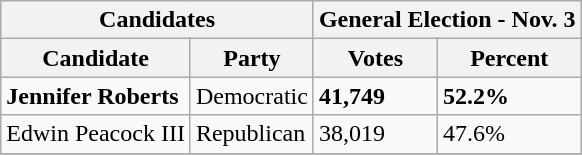<table class=wikitable>
<tr>
<th colspan=2>Candidates</th>
<th colspan=2>General Election - Nov. 3</th>
</tr>
<tr>
<th>Candidate</th>
<th>Party</th>
<th>Votes</th>
<th>Percent</th>
</tr>
<tr>
<td><strong>Jennifer Roberts</strong></td>
<td>Democratic</td>
<td><strong>41,749</strong></td>
<td><strong>52.2%</strong></td>
</tr>
<tr>
<td>Edwin Peacock III</td>
<td>Republican</td>
<td>38,019</td>
<td>47.6%</td>
</tr>
<tr>
</tr>
</table>
